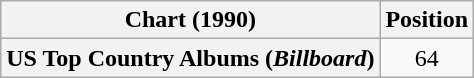<table class="wikitable plainrowheaders" style="text-align:center">
<tr>
<th scope="col">Chart (1990)</th>
<th scope="col">Position</th>
</tr>
<tr>
<th scope="row">US Top Country Albums (<em>Billboard</em>)</th>
<td>64</td>
</tr>
</table>
